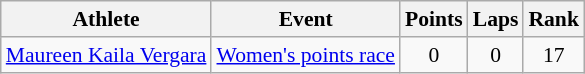<table class=wikitable style="font-size:90%">
<tr>
<th>Athlete</th>
<th>Event</th>
<th>Points</th>
<th>Laps</th>
<th>Rank</th>
</tr>
<tr align=center>
<td><a href='#'>Maureen Kaila Vergara</a></td>
<td><a href='#'>Women's points race</a></td>
<td>0</td>
<td>0</td>
<td>17</td>
</tr>
</table>
